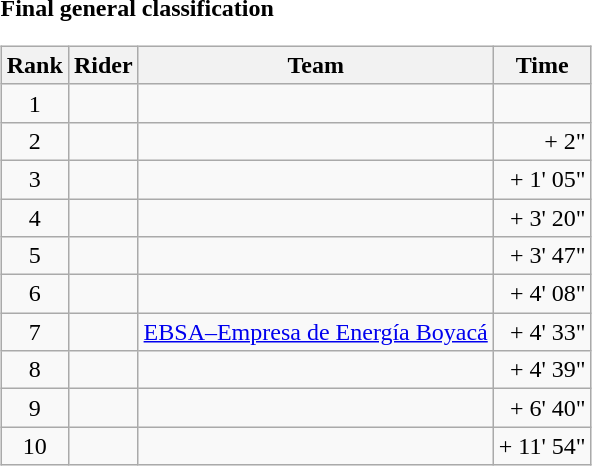<table>
<tr>
<td><strong>Final general classification</strong><br><table class="wikitable">
<tr>
<th scope="col">Rank</th>
<th scope="col">Rider</th>
<th scope="col">Team</th>
<th scope="col">Time</th>
</tr>
<tr>
<td style="text-align:center;">1</td>
<td>  </td>
<td></td>
<td style="text-align:right;"></td>
</tr>
<tr>
<td style="text-align:center;">2</td>
<td> </td>
<td></td>
<td style="text-align:right;">+ 2"</td>
</tr>
<tr>
<td style="text-align:center;">3</td>
<td></td>
<td></td>
<td style="text-align:right;">+ 1' 05"</td>
</tr>
<tr>
<td style="text-align:center;">4</td>
<td></td>
<td></td>
<td style="text-align:right;">+ 3' 20"</td>
</tr>
<tr>
<td style="text-align:center;">5</td>
<td> </td>
<td></td>
<td style="text-align:right;">+ 3' 47"</td>
</tr>
<tr>
<td style="text-align:center;">6</td>
<td></td>
<td></td>
<td style="text-align:right;">+ 4' 08"</td>
</tr>
<tr>
<td style="text-align:center;">7</td>
<td></td>
<td><a href='#'>EBSA–Empresa de Energía Boyacá</a></td>
<td style="text-align:right;">+ 4' 33"</td>
</tr>
<tr>
<td style="text-align:center;">8</td>
<td></td>
<td></td>
<td style="text-align:right;">+ 4' 39"</td>
</tr>
<tr>
<td style="text-align:center;">9</td>
<td></td>
<td></td>
<td style="text-align:right;">+ 6' 40"</td>
</tr>
<tr>
<td style="text-align:center;">10</td>
<td> </td>
<td></td>
<td style="text-align:right;">+ 11' 54"</td>
</tr>
</table>
</td>
</tr>
</table>
